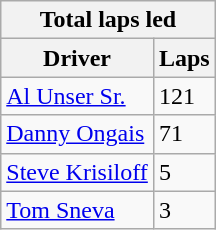<table class="wikitable">
<tr>
<th colspan=2>Total laps led</th>
</tr>
<tr>
<th>Driver</th>
<th>Laps</th>
</tr>
<tr>
<td><a href='#'>Al Unser Sr.</a></td>
<td>121</td>
</tr>
<tr>
<td><a href='#'>Danny Ongais</a></td>
<td>71</td>
</tr>
<tr>
<td><a href='#'>Steve Krisiloff</a></td>
<td>5</td>
</tr>
<tr>
<td><a href='#'>Tom Sneva</a></td>
<td>3</td>
</tr>
</table>
